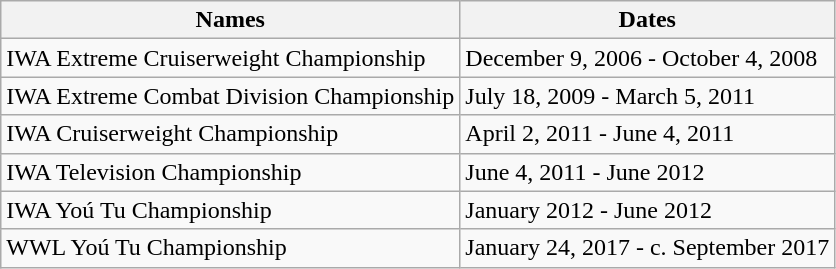<table class="wikitable" border="1">
<tr>
<th>Names</th>
<th>Dates</th>
</tr>
<tr>
<td>IWA Extreme Cruiserweight Championship</td>
<td>December 9, 2006 - October 4, 2008</td>
</tr>
<tr>
<td>IWA Extreme Combat Division Championship</td>
<td>July 18, 2009 - March 5, 2011</td>
</tr>
<tr>
<td>IWA Cruiserweight Championship</td>
<td>April 2, 2011 - June 4, 2011</td>
</tr>
<tr>
<td>IWA Television Championship</td>
<td>June 4, 2011 - June 2012</td>
</tr>
<tr>
<td>IWA Yoú Tu Championship</td>
<td>January 2012 - June 2012</td>
</tr>
<tr>
<td>WWL Yoú Tu Championship</td>
<td>January 24, 2017 - c. September 2017</td>
</tr>
</table>
